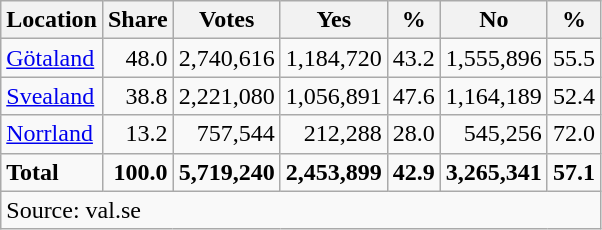<table class="wikitable sortable" style=text-align:right>
<tr>
<th>Location</th>
<th>Share</th>
<th>Votes</th>
<th>Yes</th>
<th>%</th>
<th>No</th>
<th>%</th>
</tr>
<tr>
<td align=left><a href='#'>Götaland</a></td>
<td>48.0</td>
<td>2,740,616</td>
<td>1,184,720</td>
<td>43.2</td>
<td>1,555,896</td>
<td>55.5</td>
</tr>
<tr>
<td align=left><a href='#'>Svealand</a></td>
<td>38.8</td>
<td>2,221,080</td>
<td>1,056,891</td>
<td>47.6</td>
<td>1,164,189</td>
<td>52.4</td>
</tr>
<tr>
<td align=left><a href='#'>Norrland</a></td>
<td>13.2</td>
<td>757,544</td>
<td>212,288</td>
<td>28.0</td>
<td>545,256</td>
<td>72.0</td>
</tr>
<tr>
<td align=left><strong>Total</strong></td>
<td><strong>100.0</strong></td>
<td><strong>5,719,240</strong></td>
<td><strong>2,453,899</strong></td>
<td><strong>42.9</strong></td>
<td><strong>3,265,341</strong></td>
<td><strong>57.1</strong></td>
</tr>
<tr>
<td align=left colspan=7>Source: val.se </td>
</tr>
</table>
